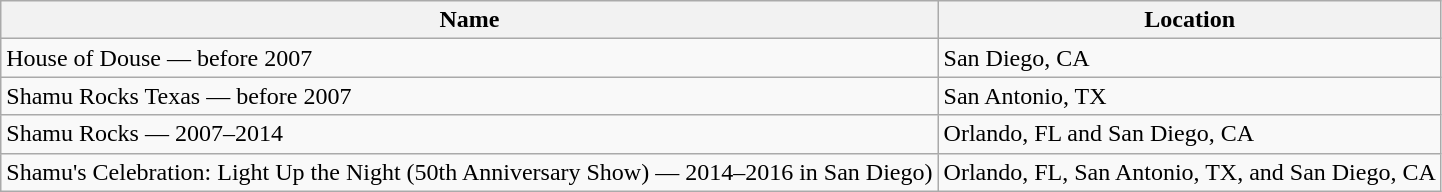<table class="wikitable">
<tr>
<th>Name</th>
<th>Location</th>
</tr>
<tr>
<td>House of Douse — before 2007</td>
<td>San Diego, CA</td>
</tr>
<tr>
<td>Shamu Rocks Texas — before 2007</td>
<td>San Antonio, TX</td>
</tr>
<tr>
<td>Shamu Rocks — 2007–2014</td>
<td>Orlando, FL and San Diego, CA</td>
</tr>
<tr>
<td>Shamu's Celebration: Light Up the Night (50th Anniversary Show) — 2014–2016 in San Diego)</td>
<td>Orlando, FL, San Antonio, TX, and San Diego, CA</td>
</tr>
</table>
